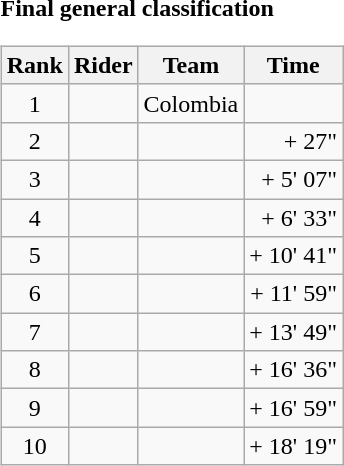<table>
<tr>
<td><strong>Final general classification</strong><br><table class="wikitable">
<tr>
<th scope="col">Rank</th>
<th scope="col">Rider</th>
<th scope="col">Team</th>
<th scope="col">Time</th>
</tr>
<tr>
<td style="text-align:center;">1</td>
<td></td>
<td>Colombia</td>
<td style="text-align:right;"></td>
</tr>
<tr>
<td style="text-align:center;">2</td>
<td></td>
<td></td>
<td style="text-align:right;">+ 27"</td>
</tr>
<tr>
<td style="text-align:center;">3</td>
<td></td>
<td></td>
<td style="text-align:right;">+ 5' 07"</td>
</tr>
<tr>
<td style="text-align:center;">4</td>
<td></td>
<td></td>
<td style="text-align:right;">+ 6' 33"</td>
</tr>
<tr>
<td style="text-align:center;">5</td>
<td></td>
<td></td>
<td style="text-align:right;">+ 10' 41"</td>
</tr>
<tr>
<td style="text-align:center;">6</td>
<td></td>
<td></td>
<td style="text-align:right;">+ 11' 59"</td>
</tr>
<tr>
<td style="text-align:center;">7</td>
<td></td>
<td></td>
<td style="text-align:right;">+ 13' 49"</td>
</tr>
<tr>
<td style="text-align:center;">8</td>
<td></td>
<td></td>
<td style="text-align:right;">+ 16' 36"</td>
</tr>
<tr>
<td style="text-align:center;">9</td>
<td></td>
<td></td>
<td style="text-align:right;">+ 16' 59"</td>
</tr>
<tr>
<td style="text-align:center;">10</td>
<td></td>
<td></td>
<td style="text-align:right;">+ 18' 19"</td>
</tr>
</table>
</td>
</tr>
</table>
